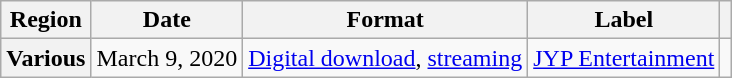<table class="wikitable plainrowheaders">
<tr>
<th>Region</th>
<th>Date</th>
<th>Format</th>
<th>Label</th>
<th></th>
</tr>
<tr>
<th scope="row">Various</th>
<td>March 9, 2020</td>
<td><a href='#'>Digital download</a>, <a href='#'>streaming</a></td>
<td><a href='#'>JYP Entertainment</a></td>
<td></td>
</tr>
</table>
